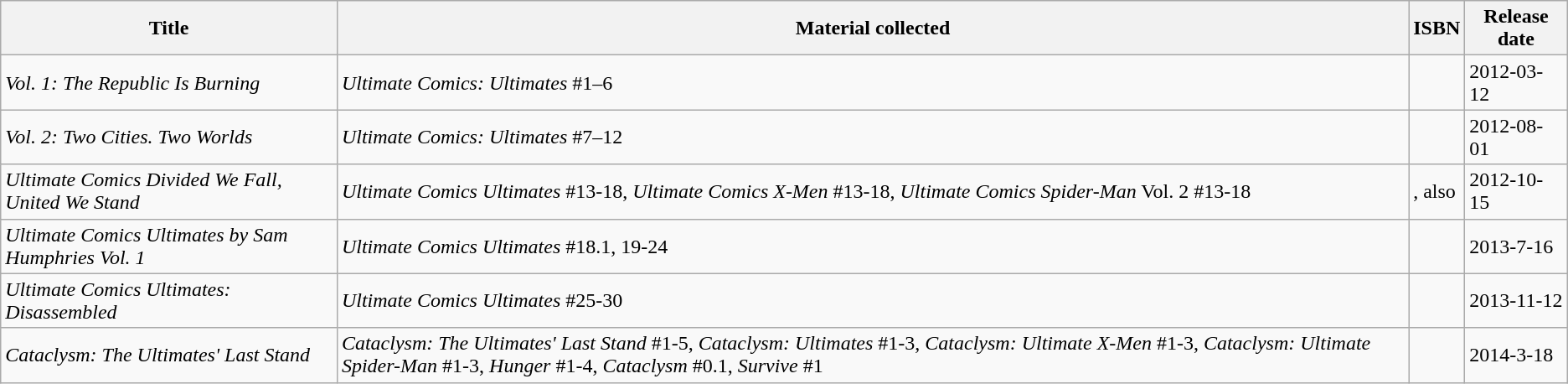<table class="wikitable">
<tr>
<th>Title</th>
<th>Material collected</th>
<th>ISBN</th>
<th>Release date</th>
</tr>
<tr>
<td><em>Vol. 1: The Republic Is Burning</em></td>
<td><em>Ultimate Comics: Ultimates</em> #1–6</td>
<td></td>
<td>2012-03-12</td>
</tr>
<tr>
<td><em>Vol. 2: Two Cities. Two Worlds</em></td>
<td><em>Ultimate Comics: Ultimates</em> #7–12</td>
<td></td>
<td>2012-08-01</td>
</tr>
<tr>
<td><em>Ultimate Comics Divided We Fall, United We Stand</em></td>
<td><em>Ultimate Comics Ultimates</em> #13-18, <em>Ultimate Comics X-Men</em> #13-18, <em>Ultimate Comics Spider-Man</em> Vol. 2 #13-18</td>
<td>, also </td>
<td>2012-10-15</td>
</tr>
<tr>
<td><em>Ultimate Comics Ultimates by Sam Humphries Vol. 1</em></td>
<td><em>Ultimate Comics Ultimates</em> #18.1, 19-24</td>
<td></td>
<td>2013-7-16</td>
</tr>
<tr>
<td><em>Ultimate Comics Ultimates: Disassembled</em></td>
<td><em>Ultimate Comics Ultimates</em> #25-30</td>
<td></td>
<td>2013-11-12</td>
</tr>
<tr>
<td><em>Cataclysm: The Ultimates' Last Stand</em></td>
<td><em>Cataclysm: The Ultimates' Last Stand</em> #1-5, <em>Cataclysm: Ultimates</em> #1-3, <em>Cataclysm: Ultimate X-Men</em> #1-3,  <em>Cataclysm: Ultimate Spider-Man</em> #1-3, <em>Hunger</em> #1-4, <em>Cataclysm</em> #0.1, <em>Survive</em> #1</td>
<td></td>
<td>2014-3-18</td>
</tr>
</table>
